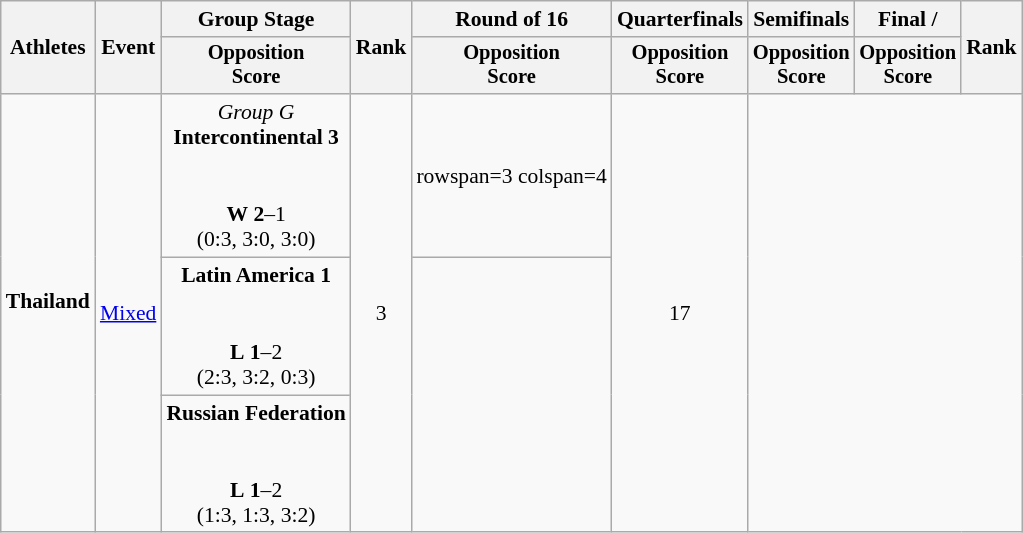<table class=wikitable style="font-size:90%">
<tr>
<th rowspan="2">Athletes</th>
<th rowspan="2">Event</th>
<th>Group Stage</th>
<th rowspan="2">Rank</th>
<th>Round of 16</th>
<th>Quarterfinals</th>
<th>Semifinals</th>
<th>Final / </th>
<th rowspan=2>Rank</th>
</tr>
<tr style="font-size:95%">
<th>Opposition<br>Score</th>
<th>Opposition<br>Score</th>
<th>Opposition<br>Score</th>
<th>Opposition<br>Score</th>
<th>Opposition<br>Score</th>
</tr>
<tr align=center>
<td align=left rowspan=3><strong>Thailand</strong><br><br></td>
<td align=left rowspan=3><a href='#'>Mixed</a></td>
<td><em>Group G</em><br><strong>Intercontinental 3</strong> <br><br> <br><strong>W</strong> <strong>2</strong>–1 <br>(0:3, 3:0, 3:0)</td>
<td rowspan=3>3</td>
<td>rowspan=3 colspan=4 </td>
<td rowspan=3>17</td>
</tr>
<tr align=center>
<td><strong>Latin America 1</strong> <br><br> <br><strong>L</strong> <strong>1</strong>–2 <br>(2:3, 3:2, 0:3)</td>
</tr>
<tr align=center>
<td><strong>Russian Federation</strong> <br><br> <br><strong>L</strong> <strong>1</strong>–2 <br>(1:3, 1:3, 3:2)</td>
</tr>
</table>
